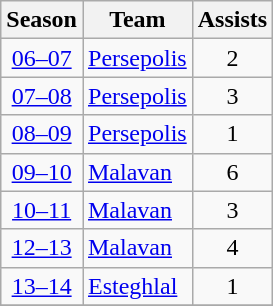<table class="wikitable" style="text-align: center;">
<tr>
<th>Season</th>
<th>Team</th>
<th>Assists</th>
</tr>
<tr>
<td><a href='#'>06–07</a></td>
<td align="left"><a href='#'>Persepolis</a></td>
<td>2</td>
</tr>
<tr>
<td><a href='#'>07–08</a></td>
<td align="left"><a href='#'>Persepolis</a></td>
<td>3</td>
</tr>
<tr>
<td><a href='#'>08–09</a></td>
<td align="left"><a href='#'>Persepolis</a></td>
<td>1</td>
</tr>
<tr>
<td><a href='#'>09–10</a></td>
<td align="left"><a href='#'>Malavan</a></td>
<td>6</td>
</tr>
<tr>
<td><a href='#'>10–11</a></td>
<td align="left"><a href='#'>Malavan</a></td>
<td>3</td>
</tr>
<tr>
<td><a href='#'>12–13</a></td>
<td align="left"><a href='#'>Malavan</a></td>
<td>4</td>
</tr>
<tr>
<td><a href='#'>13–14</a></td>
<td align="left"><a href='#'>Esteghlal</a></td>
<td>1</td>
</tr>
<tr>
</tr>
</table>
